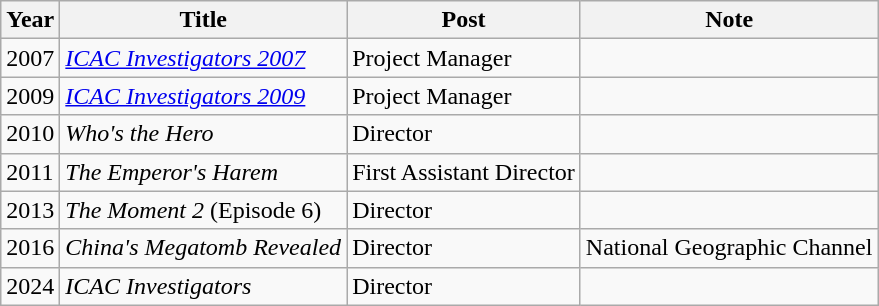<table class="wikitable">
<tr>
<th>Year</th>
<th>Title</th>
<th>Post</th>
<th>Note</th>
</tr>
<tr>
<td>2007</td>
<td><em><a href='#'>ICAC Investigators 2007</a></em></td>
<td>Project Manager</td>
<td></td>
</tr>
<tr>
<td>2009</td>
<td><em><a href='#'>ICAC Investigators 2009</a></em></td>
<td>Project Manager</td>
<td></td>
</tr>
<tr>
<td>2010</td>
<td><em>Who's the Hero</em></td>
<td>Director</td>
<td></td>
</tr>
<tr>
<td>2011</td>
<td><em>The Emperor's Harem</em></td>
<td>First Assistant Director</td>
<td></td>
</tr>
<tr>
<td>2013</td>
<td><em>The Moment 2</em> (Episode 6)</td>
<td>Director</td>
<td></td>
</tr>
<tr>
<td>2016</td>
<td><em>China's Megatomb Revealed</em></td>
<td>Director</td>
<td>National Geographic Channel</td>
</tr>
<tr>
<td>2024</td>
<td><em>ICAC Investigators</em></td>
<td>Director</td>
</tr>
</table>
